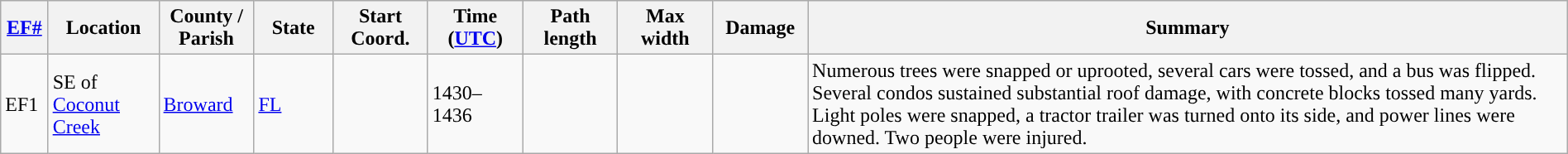<table class="wikitable sortable" style="width:100%;">
<tr>
<th scope="col"  style="width:3%; text-align:center;"><a href='#'>EF#</a></th>
<th scope="col"  style="width:7%; text-align:center;" class="unsortable">Location</th>
<th scope="col"  style="width:6%; text-align:center;" class="unsortable">County / Parish</th>
<th scope="col"  style="width:5%; text-align:center;">State</th>
<th scope="col"  style="width:6%; text-align:center;">Start Coord.</th>
<th scope="col"  style="width:6%; text-align:center;">Time (<a href='#'>UTC</a>)</th>
<th scope="col"  style="width:6%; text-align:center;">Path length</th>
<th scope="col"  style="width:6%; text-align:center;">Max width</th>
<th scope="col"  style="width:6%; text-align:center;">Damage</th>
<th scope="col" class="unsortable" style="width:48%; text-align:center;">Summary</th>
</tr>
<tr>
<td>EF1</td>
<td>SE of <a href='#'>Coconut Creek</a></td>
<td><a href='#'>Broward</a></td>
<td><a href='#'>FL</a></td>
<td></td>
<td>1430–1436</td>
<td></td>
<td></td>
<td></td>
<td>Numerous trees were snapped or uprooted, several cars were tossed, and a bus was flipped. Several condos sustained substantial roof damage, with concrete blocks tossed many yards. Light poles were snapped, a tractor trailer was turned onto its side, and power lines were downed. Two people were injured.</td>
</tr>
</table>
